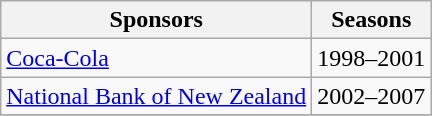<table class="wikitable collapsible">
<tr>
<th>Sponsors</th>
<th>Seasons</th>
</tr>
<tr>
<td><a href='#'>Coca-Cola</a></td>
<td>1998–2001</td>
</tr>
<tr>
<td><a href='#'>National Bank of New Zealand</a></td>
<td>2002–2007</td>
</tr>
<tr>
</tr>
</table>
